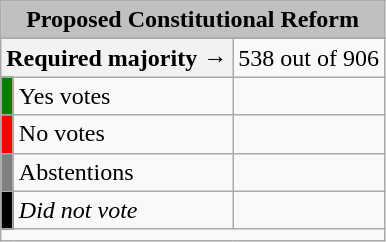<table class="wikitable" style="text-align:center;">
<tr>
<td colspan="3" align="center" bgcolor="#C0C0C0"><strong>Proposed Constitutional Reform</strong></td>
</tr>
<tr>
</tr>
<tr>
<th colspan="2">Required majority →</th>
<td>538 out of 906 </td>
</tr>
<tr>
<th style="width:1px; background:green;"></th>
<td style="text-align:left;">Yes votes</td>
<td></td>
</tr>
<tr>
<th style="background:red;"></th>
<td style="text-align:left;">No votes</td>
<td></td>
</tr>
<tr>
<th style="background:gray;"></th>
<td style="text-align:left;">Abstentions</td>
<td></td>
</tr>
<tr>
<th style="background:black;"></th>
<td style="text-align:left;"><em>Did not vote</em></td>
<td></td>
</tr>
<tr>
<td style="text-align:left;" colspan="3"></td>
</tr>
</table>
